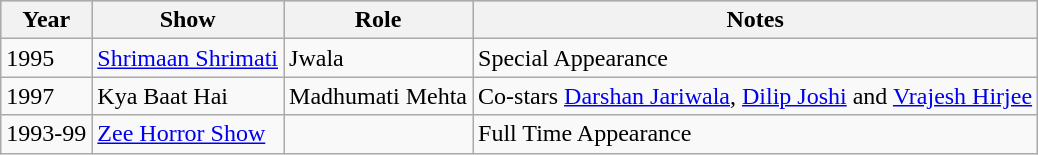<table class="wikitable sortable">
<tr style="background:#ccc; text-align:center;">
<th>Year</th>
<th>Show</th>
<th>Role</th>
<th>Notes</th>
</tr>
<tr>
<td>1995</td>
<td><a href='#'>Shrimaan Shrimati</a></td>
<td>Jwala</td>
<td>Special Appearance</td>
</tr>
<tr>
<td>1997</td>
<td>Kya Baat Hai</td>
<td>Madhumati Mehta</td>
<td>Co-stars <a href='#'>Darshan Jariwala</a>, <a href='#'>Dilip Joshi</a> and <a href='#'>Vrajesh Hirjee</a></td>
</tr>
<tr>
<td>1993-99</td>
<td><a href='#'>Zee Horror Show</a></td>
<td></td>
<td>Full Time Appearance</td>
</tr>
</table>
